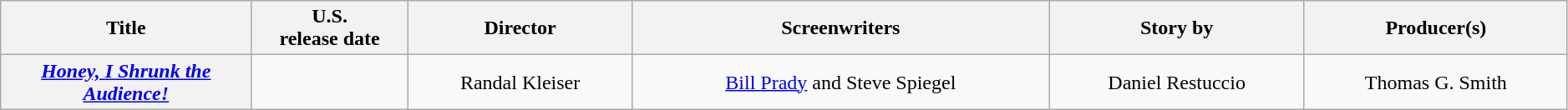<table class="wikitable plainrowheaders" style="text-align:center; width:99%;">
<tr>
<th style="text-align:center; width:16%;">Title</th>
<th style="text-align:center; width:10%;">U.S. <br>release date</th>
<th style="text-align:center;">Director</th>
<th style="text-align:center;">Screenwriters</th>
<th style="text-align:center;">Story by</th>
<th style="text-align:center;">Producer(s)</th>
</tr>
<tr>
<th scope="row"><em><a href='#'>Honey, I Shrunk the Audience!</a></em></th>
<td></td>
<td>Randal Kleiser</td>
<td><a href='#'>Bill Prady</a> and Steve Spiegel</td>
<td>Daniel Restuccio</td>
<td>Thomas G. Smith</td>
</tr>
</table>
